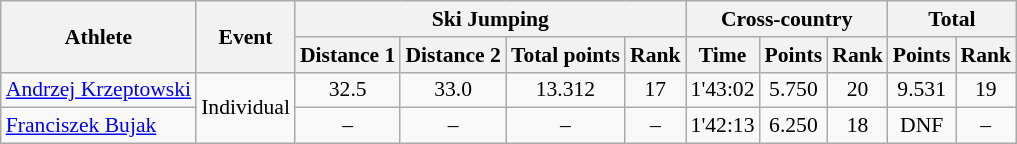<table class="wikitable" style="font-size:90%">
<tr>
<th rowspan="2">Athlete</th>
<th rowspan="2">Event</th>
<th colspan="4">Ski Jumping</th>
<th colspan="3">Cross-country</th>
<th colspan="2">Total</th>
</tr>
<tr>
<th>Distance 1</th>
<th>Distance 2</th>
<th>Total points</th>
<th>Rank</th>
<th>Time</th>
<th>Points</th>
<th>Rank</th>
<th>Points</th>
<th>Rank</th>
</tr>
<tr>
<td><a href='#'>Andrzej Krzeptowski</a></td>
<td rowspan="2">Individual</td>
<td align="center">32.5</td>
<td align="center">33.0</td>
<td align="center">13.312</td>
<td align="center">17</td>
<td align="center">1'43:02</td>
<td align="center">5.750</td>
<td align="center">20</td>
<td align="center">9.531</td>
<td align="center">19</td>
</tr>
<tr>
<td><a href='#'>Franciszek Bujak</a></td>
<td align="center">–</td>
<td align="center">–</td>
<td align="center">–</td>
<td align="center">–</td>
<td align="center">1'42:13</td>
<td align="center">6.250</td>
<td align="center">18</td>
<td align="center">DNF</td>
<td align="center">–</td>
</tr>
</table>
